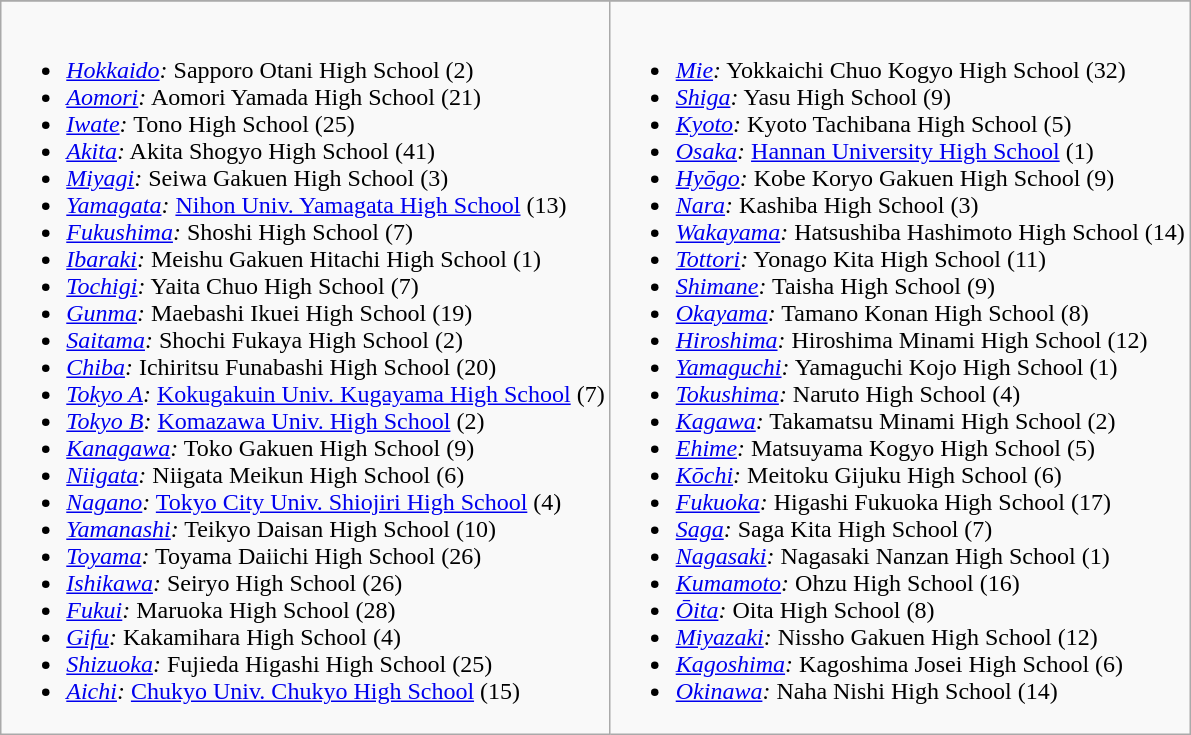<table class="wikitable">
<tr style="vertical-align:top; background:#d6e2b3; text-align:center;">
</tr>
<tr valign="top">
<td><br><ul><li><em><a href='#'>Hokkaido</a>:</em> Sapporo Otani High School (2)</li><li><em><a href='#'>Aomori</a>:</em> Aomori Yamada High School (21)</li><li><em><a href='#'>Iwate</a>:</em> Tono High School (25)</li><li><em><a href='#'>Akita</a>:</em> Akita Shogyo High School (41)</li><li><em><a href='#'>Miyagi</a>:</em> Seiwa Gakuen High School (3)</li><li><em><a href='#'>Yamagata</a>:</em> <a href='#'>Nihon Univ. Yamagata High School</a> (13)</li><li><em><a href='#'>Fukushima</a>:</em> Shoshi High School (7)</li><li><em><a href='#'>Ibaraki</a>:</em> Meishu Gakuen Hitachi High School (1)</li><li><em><a href='#'>Tochigi</a>:</em> Yaita Chuo High School (7)</li><li><em><a href='#'>Gunma</a>:</em> Maebashi Ikuei High School (19)</li><li><em><a href='#'>Saitama</a>:</em> Shochi Fukaya High School (2)</li><li><em><a href='#'>Chiba</a>:</em> Ichiritsu Funabashi High School (20)</li><li><em><a href='#'>Tokyo A</a>:</em> <a href='#'>Kokugakuin Univ. Kugayama High School</a> (7)</li><li><em><a href='#'>Tokyo B</a>:</em> <a href='#'>Komazawa Univ. High School</a> (2)</li><li><em><a href='#'>Kanagawa</a>:</em> Toko Gakuen High School (9)</li><li><em><a href='#'>Niigata</a>:</em> Niigata Meikun High School (6)</li><li><em><a href='#'>Nagano</a>:</em> <a href='#'>Tokyo City Univ. Shiojiri High School</a> (4)</li><li><em><a href='#'>Yamanashi</a>:</em> Teikyo Daisan High School (10)</li><li><em><a href='#'>Toyama</a>:</em> Toyama Daiichi High School (26)</li><li><em><a href='#'>Ishikawa</a>:</em> Seiryo High School (26)</li><li><em><a href='#'>Fukui</a>:</em> Maruoka High School (28)</li><li><em><a href='#'>Gifu</a>:</em> Kakamihara High School (4)</li><li><em><a href='#'>Shizuoka</a>:</em> Fujieda Higashi High School (25)</li><li><em><a href='#'>Aichi</a>:</em> <a href='#'>Chukyo Univ. Chukyo High School</a> (15)</li></ul></td>
<td><br><ul><li><em><a href='#'>Mie</a>:</em> Yokkaichi Chuo Kogyo High School (32)</li><li><em><a href='#'>Shiga</a>:</em> Yasu High School (9)</li><li><em><a href='#'>Kyoto</a>:</em> Kyoto Tachibana High School (5)</li><li><em><a href='#'>Osaka</a>:</em> <a href='#'>Hannan University High School</a> (1)</li><li><em><a href='#'>Hyōgo</a>:</em> Kobe Koryo Gakuen High School (9)</li><li><em><a href='#'>Nara</a>:</em> Kashiba High School (3)</li><li><em><a href='#'>Wakayama</a>:</em> Hatsushiba Hashimoto High School (14)</li><li><em><a href='#'>Tottori</a>:</em> Yonago Kita High School (11)</li><li><em><a href='#'>Shimane</a>:</em> Taisha High School (9)</li><li><em><a href='#'>Okayama</a>:</em> Tamano Konan High School (8)</li><li><em><a href='#'>Hiroshima</a>:</em> Hiroshima Minami High School (12)</li><li><em><a href='#'>Yamaguchi</a>:</em> Yamaguchi Kojo High School (1)</li><li><em><a href='#'>Tokushima</a>:</em> Naruto High School (4)</li><li><em><a href='#'>Kagawa</a>:</em> Takamatsu Minami High School (2)</li><li><em><a href='#'>Ehime</a>:</em> Matsuyama Kogyo High School (5)</li><li><em><a href='#'>Kōchi</a>:</em> Meitoku Gijuku High School (6)</li><li><em><a href='#'>Fukuoka</a>:</em> Higashi Fukuoka High School (17)</li><li><em><a href='#'>Saga</a>:</em> Saga Kita High School (7)</li><li><em><a href='#'>Nagasaki</a>:</em> Nagasaki Nanzan High School (1)</li><li><em><a href='#'>Kumamoto</a>:</em> Ohzu High School (16)</li><li><em><a href='#'>Ōita</a>:</em> Oita High School (8)</li><li><em><a href='#'>Miyazaki</a>:</em> Nissho Gakuen High School (12)</li><li><em><a href='#'>Kagoshima</a>:</em> Kagoshima Josei High School (6)</li><li><em><a href='#'>Okinawa</a>:</em> Naha Nishi High School (14)</li></ul></td>
</tr>
</table>
